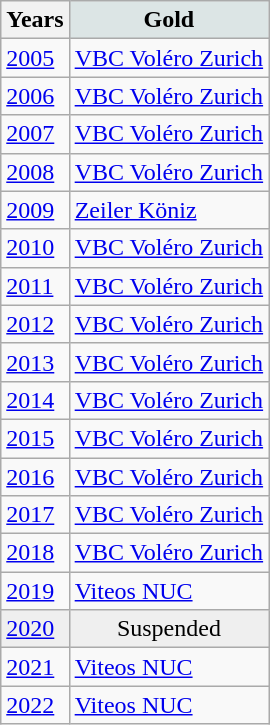<table class="wikitable" style="display:inline-table;">
<tr>
<th>Years</th>
<th scope="col" style="background-color: #DCE5E5;"> Gold</th>
</tr>
<tr>
<td><a href='#'>2005</a></td>
<td><a href='#'>VBC Voléro Zurich</a></td>
</tr>
<tr>
<td><a href='#'>2006</a></td>
<td><a href='#'>VBC Voléro Zurich</a></td>
</tr>
<tr>
<td><a href='#'>2007</a></td>
<td><a href='#'>VBC Voléro Zurich</a></td>
</tr>
<tr>
<td><a href='#'>2008</a></td>
<td><a href='#'>VBC Voléro Zurich</a></td>
</tr>
<tr>
<td><a href='#'>2009</a></td>
<td><a href='#'>Zeiler Köniz</a></td>
</tr>
<tr>
<td><a href='#'>2010</a></td>
<td><a href='#'>VBC Voléro Zurich</a></td>
</tr>
<tr>
<td><a href='#'>2011</a></td>
<td><a href='#'>VBC Voléro Zurich</a></td>
</tr>
<tr>
<td><a href='#'>2012</a></td>
<td><a href='#'>VBC Voléro Zurich</a></td>
</tr>
<tr>
<td><a href='#'>2013</a></td>
<td><a href='#'>VBC Voléro Zurich</a></td>
</tr>
<tr>
<td><a href='#'>2014</a></td>
<td><a href='#'>VBC Voléro Zurich</a></td>
</tr>
<tr>
<td><a href='#'>2015</a></td>
<td><a href='#'>VBC Voléro Zurich</a></td>
</tr>
<tr>
<td><a href='#'>2016</a></td>
<td><a href='#'>VBC Voléro Zurich</a></td>
</tr>
<tr>
<td><a href='#'>2017</a></td>
<td><a href='#'>VBC Voléro Zurich</a></td>
</tr>
<tr>
<td><a href='#'>2018</a></td>
<td><a href='#'>VBC Voléro Zurich</a></td>
</tr>
<tr>
<td><a href='#'>2019</a></td>
<td><a href='#'>Viteos NUC</a></td>
</tr>
<tr bgcolor="efefef">
<td><a href='#'>2020</a></td>
<td colspan="3" align="center">Suspended </td>
</tr>
<tr>
<td><a href='#'>2021</a></td>
<td><a href='#'>Viteos NUC</a></td>
</tr>
<tr>
<td><a href='#'>2022</a></td>
<td><a href='#'>Viteos NUC</a></td>
</tr>
</table>
